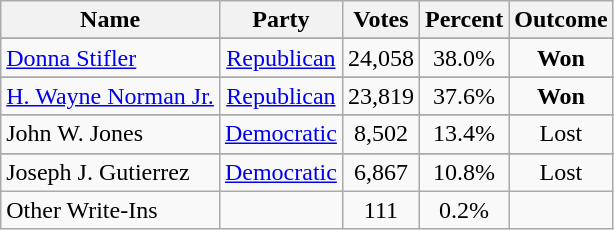<table class=wikitable style="text-align:center">
<tr>
<th>Name</th>
<th>Party</th>
<th>Votes</th>
<th>Percent</th>
<th>Outcome</th>
</tr>
<tr>
</tr>
<tr>
<td align=left><a href='#'>Donna Stifler</a></td>
<td><a href='#'>Republican</a></td>
<td>24,058</td>
<td>38.0%</td>
<td><strong>Won</strong></td>
</tr>
<tr>
</tr>
<tr>
<td align=left><a href='#'>H. Wayne Norman Jr.</a></td>
<td><a href='#'>Republican</a></td>
<td>23,819</td>
<td>37.6%</td>
<td><strong>Won</strong></td>
</tr>
<tr>
</tr>
<tr>
<td align=left>John W. Jones</td>
<td><a href='#'>Democratic</a></td>
<td>8,502</td>
<td>13.4%</td>
<td>Lost</td>
</tr>
<tr>
</tr>
<tr>
<td align=left>Joseph J. Gutierrez</td>
<td><a href='#'>Democratic</a></td>
<td>6,867</td>
<td>10.8%</td>
<td>Lost</td>
</tr>
<tr>
<td align=left>Other Write-Ins</td>
<td></td>
<td>111</td>
<td>0.2%</td>
<td></td>
</tr>
</table>
